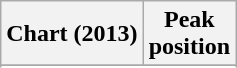<table class="wikitable sortable">
<tr>
<th align="left">Chart (2013)</th>
<th align="center">Peak<br>position</th>
</tr>
<tr>
</tr>
<tr>
</tr>
<tr>
</tr>
<tr>
</tr>
<tr>
</tr>
</table>
